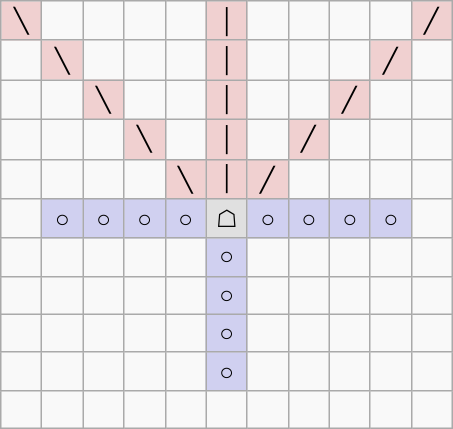<table border="1" class="wikitable">
<tr align=center>
<td width="20" style="background:#f0d0d0;">╲</td>
<td width="20"> </td>
<td width="20"> </td>
<td width="20"> </td>
<td width="20"> </td>
<td width="20" style="background:#f0d0d0;">│</td>
<td width="20"> </td>
<td width="20"> </td>
<td width="20"> </td>
<td width="20"> </td>
<td width="20" style="background:#f0d0d0;">╱</td>
</tr>
<tr align=center>
<td> </td>
<td style="background:#f0d0d0;">╲</td>
<td> </td>
<td> </td>
<td> </td>
<td style="background:#f0d0d0;">│</td>
<td> </td>
<td> </td>
<td> </td>
<td style="background:#f0d0d0;">╱</td>
<td> </td>
</tr>
<tr align=center>
<td> </td>
<td> </td>
<td style="background:#f0d0d0;">╲</td>
<td> </td>
<td> </td>
<td style="background:#f0d0d0;">│</td>
<td> </td>
<td> </td>
<td style="background:#f0d0d0;">╱</td>
<td> </td>
<td> </td>
</tr>
<tr align=center>
<td> </td>
<td> </td>
<td> </td>
<td style="background:#f0d0d0;">╲</td>
<td> </td>
<td style="background:#f0d0d0;">│</td>
<td> </td>
<td style="background:#f0d0d0;">╱</td>
<td> </td>
<td> </td>
<td> </td>
</tr>
<tr align=center>
<td> </td>
<td> </td>
<td> </td>
<td> </td>
<td style="background:#f0d0d0;">╲</td>
<td style="background:#f0d0d0;">│</td>
<td style="background:#f0d0d0;">╱</td>
<td> </td>
<td> </td>
<td> </td>
<td> </td>
</tr>
<tr align=center>
<td> </td>
<td style="background:#d0d0f0;">○</td>
<td style="background:#d0d0f0;">○</td>
<td style="background:#d0d0f0;">○</td>
<td style="background:#d0d0f0;">○</td>
<td style="background:#e0e0e0;">☖</td>
<td style="background:#d0d0f0;">○</td>
<td style="background:#d0d0f0;">○</td>
<td style="background:#d0d0f0;">○</td>
<td style="background:#d0d0f0;">○</td>
<td> </td>
</tr>
<tr align=center>
<td> </td>
<td> </td>
<td> </td>
<td> </td>
<td> </td>
<td style="background:#d0d0f0;">○</td>
<td> </td>
<td> </td>
<td> </td>
<td> </td>
<td> </td>
</tr>
<tr align=center>
<td> </td>
<td> </td>
<td> </td>
<td> </td>
<td> </td>
<td style="background:#d0d0f0;">○</td>
<td> </td>
<td> </td>
<td> </td>
<td> </td>
<td> </td>
</tr>
<tr align=center>
<td> </td>
<td> </td>
<td> </td>
<td> </td>
<td> </td>
<td style="background:#d0d0f0;">○</td>
<td> </td>
<td> </td>
<td> </td>
<td> </td>
<td> </td>
</tr>
<tr align=center>
<td> </td>
<td> </td>
<td> </td>
<td> </td>
<td> </td>
<td style="background:#d0d0f0;">○</td>
<td> </td>
<td> </td>
<td> </td>
<td> </td>
<td> </td>
</tr>
<tr align=center>
<td> </td>
<td> </td>
<td> </td>
<td> </td>
<td> </td>
<td> </td>
<td> </td>
<td> </td>
<td> </td>
<td> </td>
<td> </td>
</tr>
</table>
